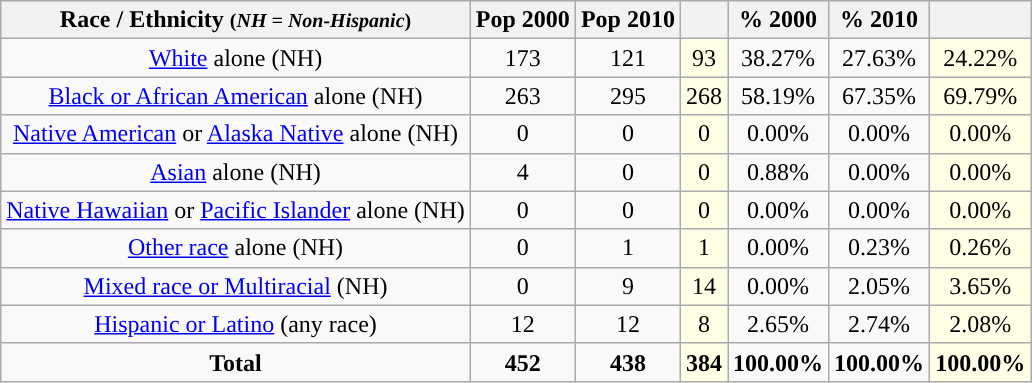<table class="wikitable" style="text-align:center;">
<tr>
<th>Race / Ethnicity <small>(<em>NH = Non-Hispanic</em>)</small></th>
<th>Pop 2000</th>
<th>Pop 2010</th>
<th></th>
<th>% 2000</th>
<th>% 2010</th>
<th></th>
</tr>
<tr>
<td><a href='#'>White</a> alone (NH)</td>
<td>173</td>
<td>121</td>
<td style='background: #ffffe6;'>93</td>
<td>38.27%</td>
<td>27.63%</td>
<td style='background: #ffffe6;'>24.22%</td>
</tr>
<tr>
<td><a href='#'>Black or African American</a> alone (NH)</td>
<td>263</td>
<td>295</td>
<td style='background: #ffffe6;'>268</td>
<td>58.19%</td>
<td>67.35%</td>
<td style='background: #ffffe6;'>69.79%</td>
</tr>
<tr>
<td><a href='#'>Native American</a> or <a href='#'>Alaska Native</a> alone (NH)</td>
<td>0</td>
<td>0</td>
<td style='background: #ffffe6;'>0</td>
<td>0.00%</td>
<td>0.00%</td>
<td style='background: #ffffe6;'>0.00%</td>
</tr>
<tr>
<td><a href='#'>Asian</a> alone (NH)</td>
<td>4</td>
<td>0</td>
<td style='background: #ffffe6;'>0</td>
<td>0.88%</td>
<td>0.00%</td>
<td style='background: #ffffe6;'>0.00%</td>
</tr>
<tr>
<td><a href='#'>Native Hawaiian</a> or <a href='#'>Pacific Islander</a> alone (NH)</td>
<td>0</td>
<td>0</td>
<td style='background: #ffffe6;'>0</td>
<td>0.00%</td>
<td>0.00%</td>
<td style='background: #ffffe6;'>0.00%</td>
</tr>
<tr>
<td><a href='#'>Other race</a> alone (NH)</td>
<td>0</td>
<td>1</td>
<td style='background: #ffffe6;'>1</td>
<td>0.00%</td>
<td>0.23%</td>
<td style='background: #ffffe6;'>0.26%</td>
</tr>
<tr>
<td><a href='#'>Mixed race or Multiracial</a> (NH)</td>
<td>0</td>
<td>9</td>
<td style='background: #ffffe6;'>14</td>
<td>0.00%</td>
<td>2.05%</td>
<td style='background: #ffffe6;'>3.65%</td>
</tr>
<tr>
<td><a href='#'>Hispanic or Latino</a> (any race)</td>
<td>12</td>
<td>12</td>
<td style='background: #ffffe6;'>8</td>
<td>2.65%</td>
<td>2.74%</td>
<td style='background: #ffffe6;'>2.08%</td>
</tr>
<tr>
<td><strong>Total</strong></td>
<td><strong>452</strong></td>
<td><strong>438</strong></td>
<td style='background: #ffffe6;'><strong>384</strong></td>
<td><strong>100.00%</strong></td>
<td><strong>100.00%</strong></td>
<td style='background: #ffffe6;'><strong>100.00%</strong></td>
</tr>
</table>
